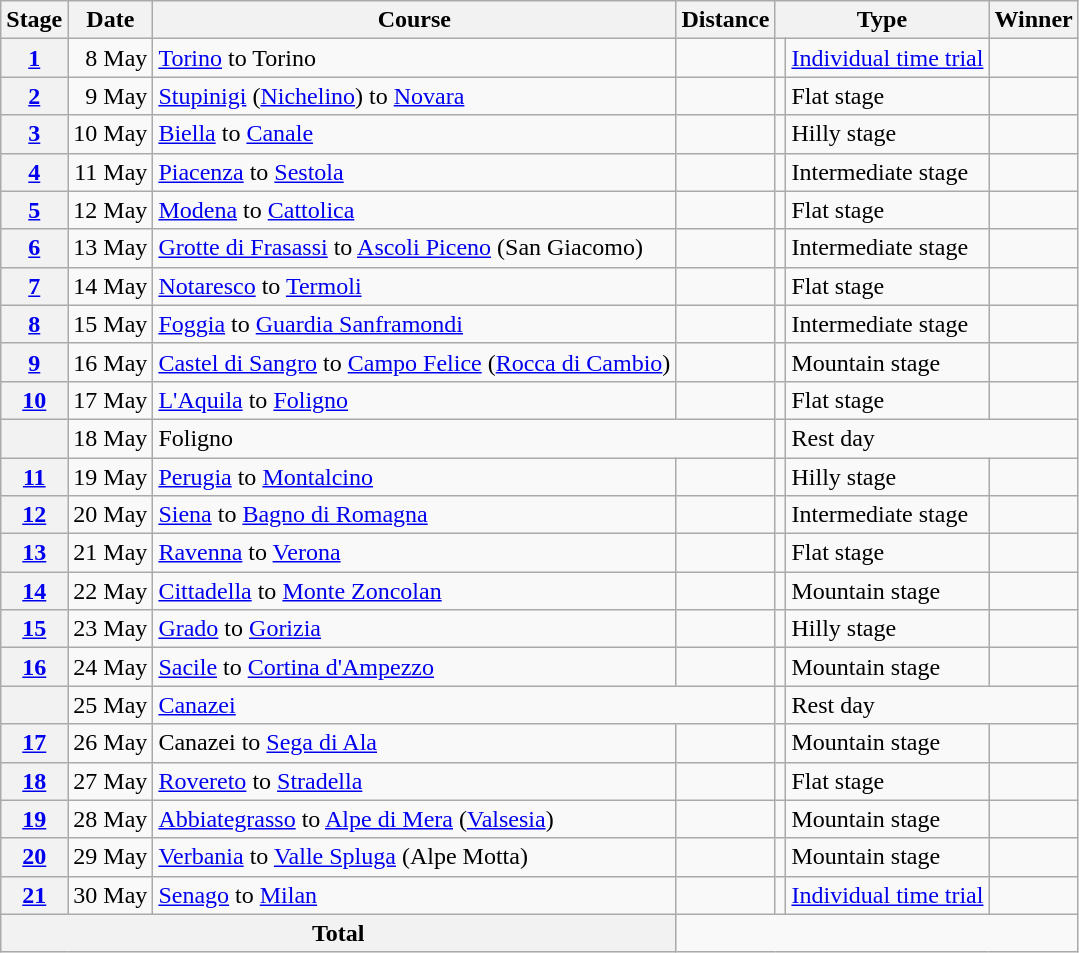<table class="wikitable">
<tr>
<th scope="col">Stage</th>
<th scope="col">Date</th>
<th scope="col">Course</th>
<th scope="col">Distance</th>
<th scope="col" colspan="2">Type</th>
<th scope="col">Winner</th>
</tr>
<tr>
<th scope="row"><a href='#'>1</a></th>
<td style="text-align:right">8 May</td>
<td><a href='#'>Torino</a> to Torino</td>
<td style="text-align:center;"></td>
<td></td>
<td><a href='#'>Individual time trial</a></td>
<td></td>
</tr>
<tr>
<th scope="row"><a href='#'>2</a></th>
<td style="text-align:right">9 May</td>
<td><a href='#'>Stupinigi</a> (<a href='#'>Nichelino</a>) to <a href='#'>Novara</a></td>
<td style="text-align:center;"></td>
<td></td>
<td>Flat stage</td>
<td></td>
</tr>
<tr>
<th scope="row"><a href='#'>3</a></th>
<td style="text-align:right">10 May</td>
<td><a href='#'>Biella</a> to <a href='#'>Canale</a></td>
<td style="text-align:center;"></td>
<td></td>
<td>Hilly stage</td>
<td></td>
</tr>
<tr>
<th scope="row"><a href='#'>4</a></th>
<td style="text-align:right">11 May</td>
<td><a href='#'>Piacenza</a> to <a href='#'>Sestola</a></td>
<td style="text-align:center;"></td>
<td></td>
<td>Intermediate stage</td>
<td></td>
</tr>
<tr>
<th scope="row"><a href='#'>5</a></th>
<td style="text-align:right">12 May</td>
<td><a href='#'>Modena</a> to <a href='#'>Cattolica</a></td>
<td style="text-align:center;"></td>
<td></td>
<td>Flat stage</td>
<td></td>
</tr>
<tr>
<th scope="row"><a href='#'>6</a></th>
<td style="text-align:right">13 May</td>
<td><a href='#'>Grotte di Frasassi</a> to <a href='#'>Ascoli Piceno</a> (San Giacomo)</td>
<td style="text-align:center;"></td>
<td></td>
<td>Intermediate stage</td>
<td></td>
</tr>
<tr>
<th scope="row"><a href='#'>7</a></th>
<td style="text-align:right">14 May</td>
<td><a href='#'>Notaresco</a> to <a href='#'>Termoli</a></td>
<td style="text-align:center;"></td>
<td></td>
<td>Flat stage</td>
<td></td>
</tr>
<tr>
<th scope="row"><a href='#'>8</a></th>
<td style="text-align:right">15 May</td>
<td><a href='#'>Foggia</a> to <a href='#'>Guardia Sanframondi</a></td>
<td style="text-align:center;"></td>
<td></td>
<td>Intermediate stage</td>
<td></td>
</tr>
<tr>
<th scope="row"><a href='#'>9</a></th>
<td style="text-align:right">16 May</td>
<td><a href='#'>Castel di Sangro</a> to <a href='#'>Campo Felice</a> (<a href='#'>Rocca di Cambio</a>)</td>
<td style="text-align:center;"></td>
<td></td>
<td>Mountain stage</td>
<td></td>
</tr>
<tr>
<th scope="row"><a href='#'>10</a></th>
<td style="text-align:right">17 May</td>
<td><a href='#'>L'Aquila</a> to <a href='#'>Foligno</a></td>
<td style="text-align:center;"></td>
<td></td>
<td>Flat stage</td>
<td></td>
</tr>
<tr>
<th></th>
<td style="text-align:right">18 May</td>
<td colspan="2" style="text-align:left;">Foligno</td>
<td></td>
<td colspan="2">Rest day</td>
</tr>
<tr>
<th scope="row"><a href='#'>11</a></th>
<td style="text-align:right">19 May</td>
<td><a href='#'>Perugia</a> to <a href='#'>Montalcino</a></td>
<td style="text-align:center;"></td>
<td></td>
<td>Hilly stage</td>
<td></td>
</tr>
<tr>
<th scope="row"><a href='#'>12</a></th>
<td style="text-align:right">20 May</td>
<td><a href='#'>Siena</a> to <a href='#'>Bagno di Romagna</a></td>
<td style="text-align:center;"></td>
<td></td>
<td>Intermediate stage</td>
<td></td>
</tr>
<tr>
<th scope="row"><a href='#'>13</a></th>
<td style="text-align:right">21 May</td>
<td><a href='#'>Ravenna</a> to <a href='#'>Verona</a></td>
<td style="text-align:center;"></td>
<td></td>
<td>Flat stage</td>
<td></td>
</tr>
<tr>
<th scope="row"><a href='#'>14</a></th>
<td style="text-align:right">22 May</td>
<td><a href='#'>Cittadella</a> to <a href='#'>Monte Zoncolan</a></td>
<td style="text-align:center;"></td>
<td></td>
<td>Mountain stage</td>
<td></td>
</tr>
<tr>
<th scope="row"><a href='#'>15</a></th>
<td style="text-align:right">23 May</td>
<td><a href='#'>Grado</a> to <a href='#'>Gorizia</a></td>
<td style="text-align:center;"></td>
<td></td>
<td>Hilly stage</td>
<td></td>
</tr>
<tr>
<th scope="row"><a href='#'>16</a></th>
<td style="text-align:right">24 May</td>
<td><a href='#'>Sacile</a> to <a href='#'>Cortina d'Ampezzo</a></td>
<td style="text-align:center;"></td>
<td></td>
<td>Mountain stage</td>
<td></td>
</tr>
<tr>
<th></th>
<td style="text-align:right">25 May</td>
<td colspan="2" style="text-align:left;"><a href='#'>Canazei</a></td>
<td></td>
<td colspan="2">Rest day</td>
</tr>
<tr>
<th scope="row"><a href='#'>17</a></th>
<td style="text-align:right">26 May</td>
<td>Canazei to <a href='#'>Sega di Ala</a></td>
<td style="text-align:center;"></td>
<td></td>
<td>Mountain stage</td>
<td></td>
</tr>
<tr>
<th scope="row"><a href='#'>18</a></th>
<td style="text-align:right">27 May</td>
<td><a href='#'>Rovereto</a> to <a href='#'>Stradella</a></td>
<td style="text-align:center;"></td>
<td></td>
<td>Flat stage</td>
<td></td>
</tr>
<tr>
<th scope="row"><a href='#'>19</a></th>
<td style="text-align:right">28 May</td>
<td><a href='#'>Abbiategrasso</a> to <a href='#'>Alpe di Mera</a> (<a href='#'>Valsesia</a>)</td>
<td style="text-align:center;"></td>
<td></td>
<td>Mountain stage</td>
<td></td>
</tr>
<tr>
<th scope="row"><a href='#'>20</a></th>
<td style="text-align:right">29 May</td>
<td><a href='#'>Verbania</a> to <a href='#'>Valle Spluga</a> (Alpe Motta)</td>
<td style="text-align:center;"></td>
<td></td>
<td>Mountain stage</td>
<td></td>
</tr>
<tr>
<th scope="row"><a href='#'>21</a></th>
<td style="text-align:right">30 May</td>
<td><a href='#'>Senago</a> to <a href='#'>Milan</a></td>
<td style="text-align:center;"></td>
<td></td>
<td><a href='#'>Individual time trial</a></td>
<td></td>
</tr>
<tr>
<th colspan="3" style="text-align:center">Total</th>
<td colspan="5" style="text-align:center"></td>
</tr>
</table>
